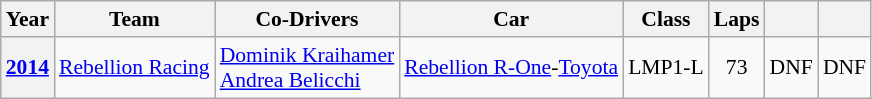<table class="wikitable" style="text-align:center; font-size:90%">
<tr>
<th>Year</th>
<th>Team</th>
<th>Co-Drivers</th>
<th>Car</th>
<th>Class</th>
<th>Laps</th>
<th></th>
<th></th>
</tr>
<tr>
<th><a href='#'>2014</a></th>
<td align="left"nowrap> <a href='#'>Rebellion Racing</a></td>
<td align="left"nowrap> <a href='#'>Dominik Kraihamer</a><br> <a href='#'>Andrea Belicchi</a></td>
<td align="left"nowrap><a href='#'>Rebellion R-One</a>-<a href='#'>Toyota</a></td>
<td>LMP1-L</td>
<td>73</td>
<td>DNF</td>
<td>DNF</td>
</tr>
</table>
